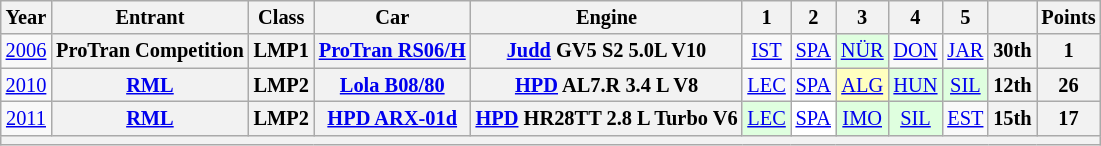<table class="wikitable" style="text-align:center; font-size:85%">
<tr>
<th>Year</th>
<th>Entrant</th>
<th>Class</th>
<th>Car</th>
<th>Engine</th>
<th>1</th>
<th>2</th>
<th>3</th>
<th>4</th>
<th>5</th>
<th></th>
<th>Points</th>
</tr>
<tr>
<td><a href='#'>2006</a></td>
<th nowrap>ProTran Competition</th>
<th>LMP1</th>
<th nowrap><a href='#'>ProTran RS06/H</a></th>
<th nowrap><a href='#'>Judd</a> GV5 S2 5.0L V10</th>
<td><a href='#'>IST</a></td>
<td><a href='#'>SPA</a></td>
<td style="background:#DFFFDF;"><a href='#'>NÜR</a><br></td>
<td><a href='#'>DON</a></td>
<td><a href='#'>JAR</a></td>
<th>30th</th>
<th>1</th>
</tr>
<tr>
<td><a href='#'>2010</a></td>
<th nowrap><a href='#'>RML</a></th>
<th>LMP2</th>
<th nowrap><a href='#'>Lola B08/80</a></th>
<th nowrap><a href='#'>HPD</a> AL7.R 3.4 L V8</th>
<td><a href='#'>LEC</a></td>
<td><a href='#'>SPA</a></td>
<td style="background:#FFFFBF;"><a href='#'>ALG</a><br></td>
<td style="background:#DFFFDF;"><a href='#'>HUN</a><br></td>
<td style="background:#DFFFDF;"><a href='#'>SIL</a><br></td>
<th>12th</th>
<th>26</th>
</tr>
<tr>
<td><a href='#'>2011</a></td>
<th nowrap><a href='#'>RML</a></th>
<th>LMP2</th>
<th nowrap><a href='#'>HPD ARX-01d</a></th>
<th nowrap><a href='#'>HPD</a> HR28TT 2.8 L Turbo V6</th>
<td style="background:#DFFFDF;"><a href='#'>LEC</a><br></td>
<td style="background:#FFFFFF;"><a href='#'>SPA</a><br></td>
<td style="background:#DFFFDF;"><a href='#'>IMO</a><br></td>
<td style="background:#DFFFDF;"><a href='#'>SIL</a><br></td>
<td><a href='#'>EST</a></td>
<th>15th</th>
<th>17</th>
</tr>
<tr>
<th colspan="12"></th>
</tr>
</table>
